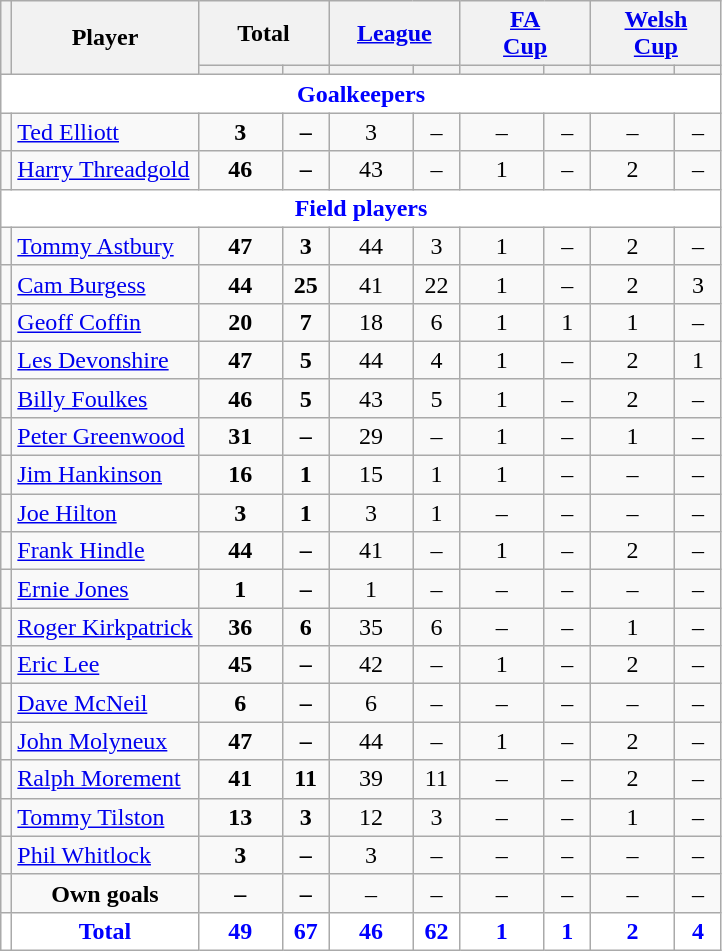<table class="wikitable"  style="text-align:center;">
<tr>
<th rowspan="2" style="font-size:80%;"></th>
<th rowspan="2">Player</th>
<th colspan="2">Total</th>
<th colspan="2"><a href='#'>League</a></th>
<th colspan="2"><a href='#'>FA<br>Cup</a></th>
<th colspan="2"><a href='#'>Welsh<br>Cup</a></th>
</tr>
<tr>
<th style="width: 50px; font-size:80%;"></th>
<th style="width: 25px; font-size:80%;"></th>
<th style="width: 50px; font-size:80%;"></th>
<th style="width: 25px; font-size:80%;"></th>
<th style="width: 50px; font-size:80%;"></th>
<th style="width: 25px; font-size:80%;"></th>
<th style="width: 50px; font-size:80%;"></th>
<th style="width: 25px; font-size:80%;"></th>
</tr>
<tr>
<td colspan="10" style="background:white; color:blue; text-align:center;"><strong>Goalkeepers</strong></td>
</tr>
<tr>
<td></td>
<td style="text-align:left;"><a href='#'>Ted Elliott</a></td>
<td><strong>3</strong></td>
<td><strong>–</strong></td>
<td>3</td>
<td>–</td>
<td>–</td>
<td>–</td>
<td>–</td>
<td>–</td>
</tr>
<tr>
<td></td>
<td style="text-align:left;"><a href='#'>Harry Threadgold</a></td>
<td><strong>46</strong></td>
<td><strong>–</strong></td>
<td>43</td>
<td>–</td>
<td>1</td>
<td>–</td>
<td>2</td>
<td>–</td>
</tr>
<tr>
<td colspan="10" style="background:white; color:blue; text-align:center;"><strong>Field players</strong></td>
</tr>
<tr>
<td></td>
<td style="text-align:left;"><a href='#'>Tommy Astbury</a></td>
<td><strong>47</strong></td>
<td><strong>3</strong></td>
<td>44</td>
<td>3</td>
<td>1</td>
<td>–</td>
<td>2</td>
<td>–</td>
</tr>
<tr>
<td></td>
<td style="text-align:left;"><a href='#'>Cam Burgess</a></td>
<td><strong>44</strong></td>
<td><strong>25</strong></td>
<td>41</td>
<td>22</td>
<td>1</td>
<td>–</td>
<td>2</td>
<td>3</td>
</tr>
<tr>
<td></td>
<td style="text-align:left;"><a href='#'>Geoff Coffin</a></td>
<td><strong>20</strong></td>
<td><strong>7</strong></td>
<td>18</td>
<td>6</td>
<td>1</td>
<td>1</td>
<td>1</td>
<td>–</td>
</tr>
<tr>
<td></td>
<td style="text-align:left;"><a href='#'>Les Devonshire</a></td>
<td><strong>47</strong></td>
<td><strong>5</strong></td>
<td>44</td>
<td>4</td>
<td>1</td>
<td>–</td>
<td>2</td>
<td>1</td>
</tr>
<tr>
<td></td>
<td style="text-align:left;"><a href='#'>Billy Foulkes</a></td>
<td><strong>46</strong></td>
<td><strong>5</strong></td>
<td>43</td>
<td>5</td>
<td>1</td>
<td>–</td>
<td>2</td>
<td>–</td>
</tr>
<tr>
<td></td>
<td style="text-align:left;"><a href='#'>Peter Greenwood</a></td>
<td><strong>31</strong></td>
<td><strong>–</strong></td>
<td>29</td>
<td>–</td>
<td>1</td>
<td>–</td>
<td>1</td>
<td>–</td>
</tr>
<tr>
<td></td>
<td style="text-align:left;"><a href='#'>Jim Hankinson</a></td>
<td><strong>16</strong></td>
<td><strong>1</strong></td>
<td>15</td>
<td>1</td>
<td>1</td>
<td>–</td>
<td>–</td>
<td>–</td>
</tr>
<tr>
<td></td>
<td style="text-align:left;"><a href='#'>Joe Hilton</a></td>
<td><strong>3</strong></td>
<td><strong>1</strong></td>
<td>3</td>
<td>1</td>
<td>–</td>
<td>–</td>
<td>–</td>
<td>–</td>
</tr>
<tr>
<td></td>
<td style="text-align:left;"><a href='#'>Frank Hindle</a></td>
<td><strong>44</strong></td>
<td><strong>–</strong></td>
<td>41</td>
<td>–</td>
<td>1</td>
<td>–</td>
<td>2</td>
<td>–</td>
</tr>
<tr>
<td></td>
<td style="text-align:left;"><a href='#'>Ernie Jones</a></td>
<td><strong>1</strong></td>
<td><strong>–</strong></td>
<td>1</td>
<td>–</td>
<td>–</td>
<td>–</td>
<td>–</td>
<td>–</td>
</tr>
<tr>
<td></td>
<td style="text-align:left;"><a href='#'>Roger Kirkpatrick</a></td>
<td><strong>36</strong></td>
<td><strong>6</strong></td>
<td>35</td>
<td>6</td>
<td>–</td>
<td>–</td>
<td>1</td>
<td>–</td>
</tr>
<tr>
<td></td>
<td style="text-align:left;"><a href='#'>Eric Lee</a></td>
<td><strong>45</strong></td>
<td><strong>–</strong></td>
<td>42</td>
<td>–</td>
<td>1</td>
<td>–</td>
<td>2</td>
<td>–</td>
</tr>
<tr>
<td></td>
<td style="text-align:left;"><a href='#'>Dave McNeil</a></td>
<td><strong>6</strong></td>
<td><strong>–</strong></td>
<td>6</td>
<td>–</td>
<td>–</td>
<td>–</td>
<td>–</td>
<td>–</td>
</tr>
<tr>
<td></td>
<td style="text-align:left;"><a href='#'>John Molyneux</a></td>
<td><strong>47</strong></td>
<td><strong>–</strong></td>
<td>44</td>
<td>–</td>
<td>1</td>
<td>–</td>
<td>2</td>
<td>–</td>
</tr>
<tr>
<td></td>
<td style="text-align:left;"><a href='#'>Ralph Morement</a></td>
<td><strong>41</strong></td>
<td><strong>11</strong></td>
<td>39</td>
<td>11</td>
<td>–</td>
<td>–</td>
<td>2</td>
<td>–</td>
</tr>
<tr>
<td></td>
<td style="text-align:left;"><a href='#'>Tommy Tilston</a></td>
<td><strong>13</strong></td>
<td><strong>3</strong></td>
<td>12</td>
<td>3</td>
<td>–</td>
<td>–</td>
<td>1</td>
<td>–</td>
</tr>
<tr>
<td></td>
<td style="text-align:left;"><a href='#'>Phil Whitlock</a></td>
<td><strong>3</strong></td>
<td><strong>–</strong></td>
<td>3</td>
<td>–</td>
<td>–</td>
<td>–</td>
<td>–</td>
<td>–</td>
</tr>
<tr>
<td></td>
<td><strong>Own goals</strong></td>
<td><strong>–</strong></td>
<td><strong>–</strong></td>
<td>–</td>
<td>–</td>
<td>–</td>
<td>–</td>
<td>–</td>
<td>–</td>
</tr>
<tr style="background:white; color:blue; text-align:center;">
<td></td>
<td><strong>Total</strong></td>
<td><strong>49</strong></td>
<td><strong>67</strong></td>
<td><strong>46</strong></td>
<td><strong>62</strong></td>
<td><strong>1</strong></td>
<td><strong>1</strong></td>
<td><strong>2</strong></td>
<td><strong>4</strong></td>
</tr>
</table>
